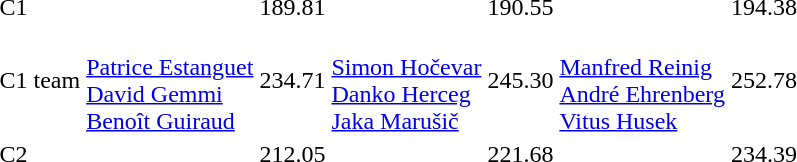<table>
<tr>
<td>C1</td>
<td></td>
<td>189.81</td>
<td></td>
<td>190.55</td>
<td></td>
<td>194.38</td>
</tr>
<tr>
<td>C1 team</td>
<td><br><a href='#'>Patrice Estanguet</a><br><a href='#'>David Gemmi</a><br><a href='#'>Benoît Guiraud</a></td>
<td>234.71</td>
<td><br><a href='#'>Simon Hočevar</a><br><a href='#'>Danko Herceg</a><br><a href='#'>Jaka Marušič</a></td>
<td>245.30</td>
<td><br><a href='#'>Manfred Reinig</a><br><a href='#'>André Ehrenberg</a><br><a href='#'>Vitus Husek</a></td>
<td>252.78</td>
</tr>
<tr>
<td>C2</td>
<td></td>
<td>212.05</td>
<td></td>
<td>221.68</td>
<td></td>
<td>234.39</td>
</tr>
</table>
